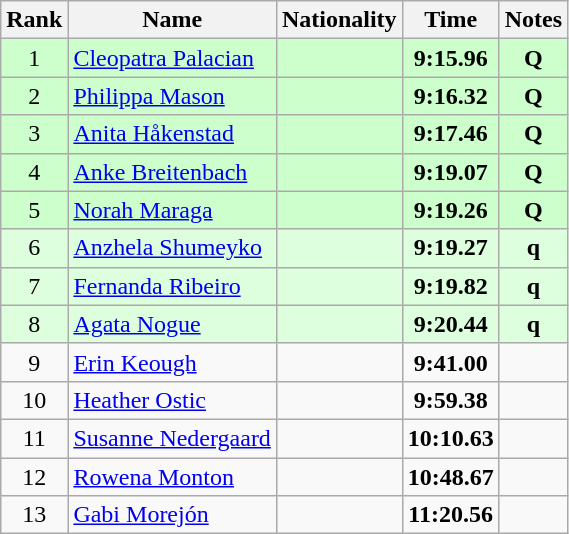<table class="wikitable sortable" style="text-align:center">
<tr>
<th>Rank</th>
<th>Name</th>
<th>Nationality</th>
<th>Time</th>
<th>Notes</th>
</tr>
<tr bgcolor=ccffcc>
<td>1</td>
<td align=left><a href='#'>Cleopatra Palacian</a></td>
<td align=left></td>
<td><strong>9:15.96</strong></td>
<td><strong>Q</strong></td>
</tr>
<tr bgcolor=ccffcc>
<td>2</td>
<td align=left><a href='#'>Philippa Mason</a></td>
<td align=left></td>
<td><strong>9:16.32</strong></td>
<td><strong>Q</strong></td>
</tr>
<tr bgcolor=ccffcc>
<td>3</td>
<td align=left><a href='#'>Anita Håkenstad</a></td>
<td align=left></td>
<td><strong>9:17.46</strong></td>
<td><strong>Q</strong></td>
</tr>
<tr bgcolor=ccffcc>
<td>4</td>
<td align=left><a href='#'>Anke Breitenbach</a></td>
<td align=left></td>
<td><strong>9:19.07</strong></td>
<td><strong>Q</strong></td>
</tr>
<tr bgcolor=ccffcc>
<td>5</td>
<td align=left><a href='#'>Norah Maraga</a></td>
<td align=left></td>
<td><strong>9:19.26</strong></td>
<td><strong>Q</strong></td>
</tr>
<tr bgcolor=ddffdd>
<td>6</td>
<td align=left><a href='#'>Anzhela Shumeyko</a></td>
<td align=left></td>
<td><strong>9:19.27</strong></td>
<td><strong>q</strong></td>
</tr>
<tr bgcolor=ddffdd>
<td>7</td>
<td align=left><a href='#'>Fernanda Ribeiro</a></td>
<td align=left></td>
<td><strong>9:19.82</strong></td>
<td><strong>q</strong></td>
</tr>
<tr bgcolor=ddffdd>
<td>8</td>
<td align=left><a href='#'>Agata Nogue</a></td>
<td align=left></td>
<td><strong>9:20.44</strong></td>
<td><strong>q</strong></td>
</tr>
<tr>
<td>9</td>
<td align=left><a href='#'>Erin Keough</a></td>
<td align=left></td>
<td><strong>9:41.00</strong></td>
<td></td>
</tr>
<tr>
<td>10</td>
<td align=left><a href='#'>Heather Ostic</a></td>
<td align=left></td>
<td><strong>9:59.38</strong></td>
<td></td>
</tr>
<tr>
<td>11</td>
<td align=left><a href='#'>Susanne Nedergaard</a></td>
<td align=left></td>
<td><strong>10:10.63</strong></td>
<td></td>
</tr>
<tr>
<td>12</td>
<td align=left><a href='#'>Rowena Monton</a></td>
<td align=left></td>
<td><strong>10:48.67</strong></td>
<td></td>
</tr>
<tr>
<td>13</td>
<td align=left><a href='#'>Gabi Morejón</a></td>
<td align=left></td>
<td><strong>11:20.56</strong></td>
<td></td>
</tr>
</table>
